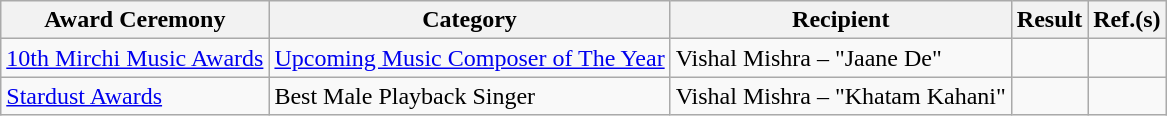<table class="wikitable">
<tr>
<th>Award Ceremony</th>
<th>Category</th>
<th>Recipient</th>
<th>Result</th>
<th>Ref.(s)</th>
</tr>
<tr>
<td><a href='#'>10th Mirchi Music Awards</a></td>
<td><a href='#'>Upcoming Music Composer of The Year</a></td>
<td>Vishal Mishra – "Jaane De"</td>
<td></td>
<td></td>
</tr>
<tr>
<td><a href='#'>Stardust Awards</a></td>
<td>Best Male Playback Singer</td>
<td>Vishal Mishra – "Khatam Kahani"</td>
<td></td>
<td></td>
</tr>
</table>
